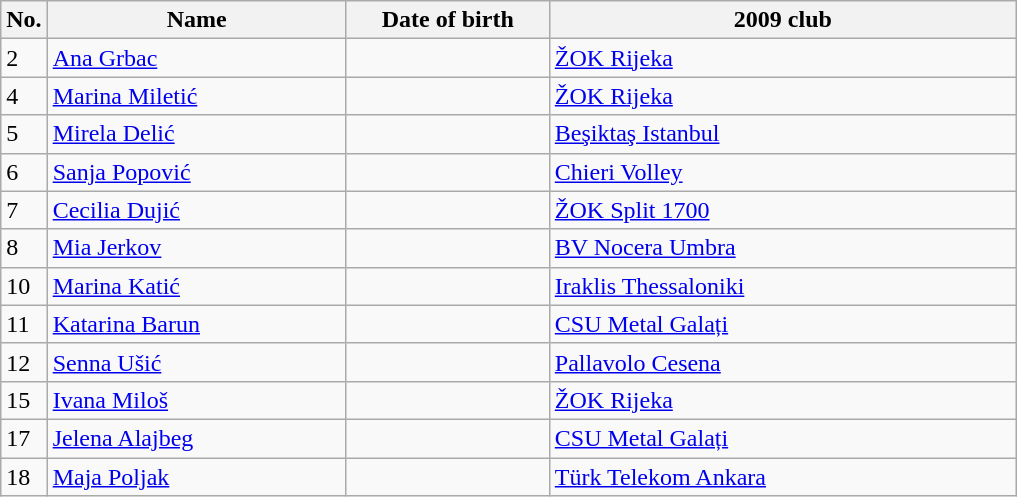<table class=wikitable sortable style=font-size:100%; text-align:center;>
<tr>
<th>No.</th>
<th style=width:12em>Name</th>
<th style=width:8em>Date of birth</th>
<th style=width:19em>2009 club</th>
</tr>
<tr>
<td>2</td>
<td><a href='#'>Ana Grbac</a></td>
<td></td>
<td> <a href='#'>ŽOK Rijeka</a></td>
</tr>
<tr>
<td>4</td>
<td><a href='#'>Marina Miletić</a></td>
<td></td>
<td> <a href='#'>ŽOK Rijeka</a></td>
</tr>
<tr>
<td>5</td>
<td><a href='#'>Mirela Delić</a></td>
<td></td>
<td> <a href='#'>Beşiktaş Istanbul</a></td>
</tr>
<tr>
<td>6</td>
<td><a href='#'>Sanja Popović</a></td>
<td></td>
<td> <a href='#'>Chieri Volley</a></td>
</tr>
<tr>
<td>7</td>
<td><a href='#'>Cecilia Dujić</a></td>
<td></td>
<td> <a href='#'>ŽOK Split 1700</a></td>
</tr>
<tr>
<td>8</td>
<td><a href='#'>Mia Jerkov</a></td>
<td></td>
<td> <a href='#'>BV Nocera Umbra</a></td>
</tr>
<tr>
<td>10</td>
<td><a href='#'>Marina Katić</a></td>
<td></td>
<td> <a href='#'>Iraklis Thessaloniki</a></td>
</tr>
<tr>
<td>11</td>
<td><a href='#'>Katarina Barun</a></td>
<td></td>
<td> <a href='#'>CSU Metal Galați</a></td>
</tr>
<tr>
<td>12</td>
<td><a href='#'>Senna Ušić</a></td>
<td></td>
<td> <a href='#'>Pallavolo Cesena</a></td>
</tr>
<tr>
<td>15</td>
<td><a href='#'>Ivana Miloš</a></td>
<td></td>
<td> <a href='#'>ŽOK Rijeka</a></td>
</tr>
<tr>
<td>17</td>
<td><a href='#'>Jelena Alajbeg</a></td>
<td></td>
<td> <a href='#'>CSU Metal Galați</a></td>
</tr>
<tr>
<td>18</td>
<td><a href='#'>Maja Poljak</a></td>
<td></td>
<td> <a href='#'>Türk Telekom Ankara</a></td>
</tr>
</table>
